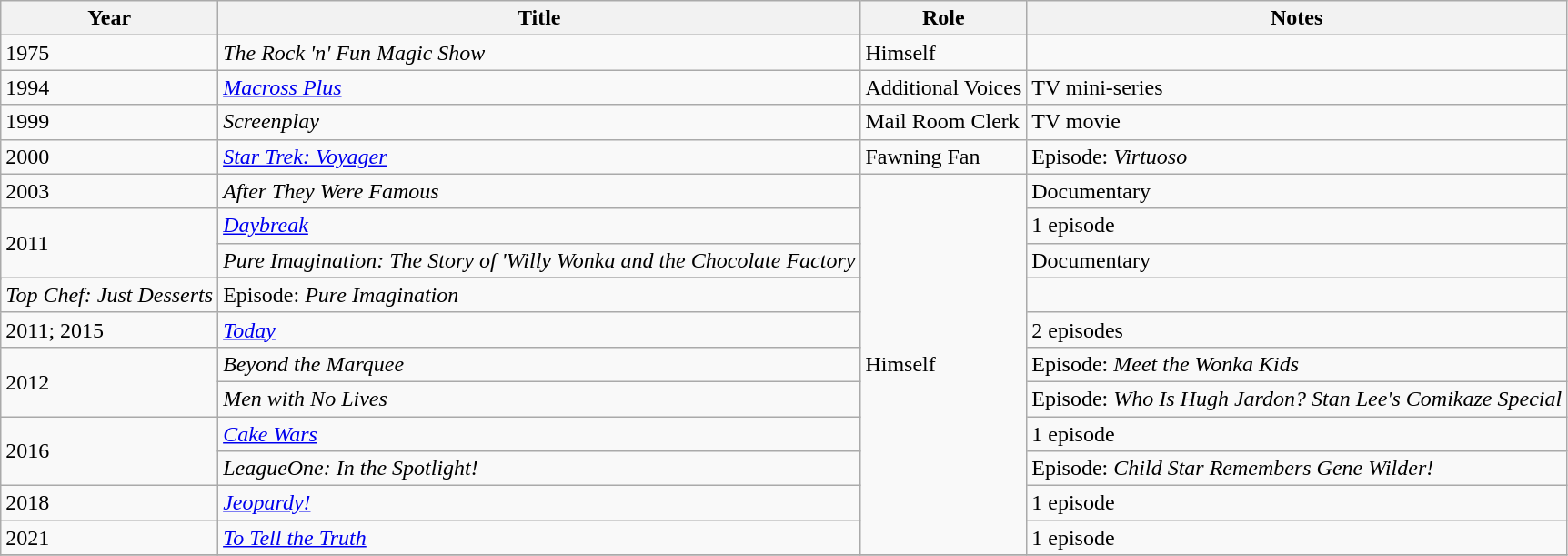<table class="wikitable sortable">
<tr>
<th>Year</th>
<th>Title</th>
<th>Role</th>
<th>Notes</th>
</tr>
<tr>
<td>1975</td>
<td><em>The Rock 'n' Fun Magic Show</em></td>
<td>Himself</td>
<td></td>
</tr>
<tr>
<td>1994</td>
<td><em><a href='#'>Macross Plus</a></em></td>
<td>Additional Voices</td>
<td>TV mini-series</td>
</tr>
<tr>
<td>1999</td>
<td><em>Screenplay</em></td>
<td>Mail Room Clerk</td>
<td>TV movie</td>
</tr>
<tr>
<td>2000</td>
<td><em><a href='#'>Star Trek: Voyager</a></em></td>
<td>Fawning Fan</td>
<td>Episode: <em>Virtuoso</em></td>
</tr>
<tr>
<td>2003</td>
<td><em>After They Were Famous</em></td>
<td rowspan="12">Himself</td>
<td>Documentary</td>
</tr>
<tr>
<td rowspan="3">2011</td>
<td><em><a href='#'>Daybreak</a></em></td>
<td>1 episode</td>
</tr>
<tr>
<td><em>Pure Imagination: The Story of 'Willy Wonka and the Chocolate Factory</em></td>
<td>Documentary</td>
</tr>
<tr>
</tr>
<tr>
<td><em>Top Chef: Just Desserts</em></td>
<td>Episode: <em>Pure Imagination</em></td>
</tr>
<tr>
<td>2011; 2015</td>
<td><em><a href='#'>Today</a></em></td>
<td>2 episodes</td>
</tr>
<tr>
<td rowspan="2">2012</td>
<td><em>Beyond the Marquee</em></td>
<td>Episode: <em>Meet the Wonka Kids</em></td>
</tr>
<tr>
<td><em>Men with No Lives</em></td>
<td>Episode: <em>Who Is Hugh Jardon? Stan Lee's Comikaze Special</em></td>
</tr>
<tr>
<td rowspan="2">2016</td>
<td><em><a href='#'>Cake Wars</a></em></td>
<td>1 episode</td>
</tr>
<tr>
<td><em>LeagueOne: In the Spotlight!</em></td>
<td>Episode: <em>Child Star Remembers Gene Wilder!</em></td>
</tr>
<tr>
<td>2018</td>
<td><em><a href='#'>Jeopardy!</a></em></td>
<td>1 episode</td>
</tr>
<tr>
<td>2021</td>
<td><em><a href='#'>To Tell the Truth</a></em></td>
<td>1 episode</td>
</tr>
<tr>
</tr>
</table>
